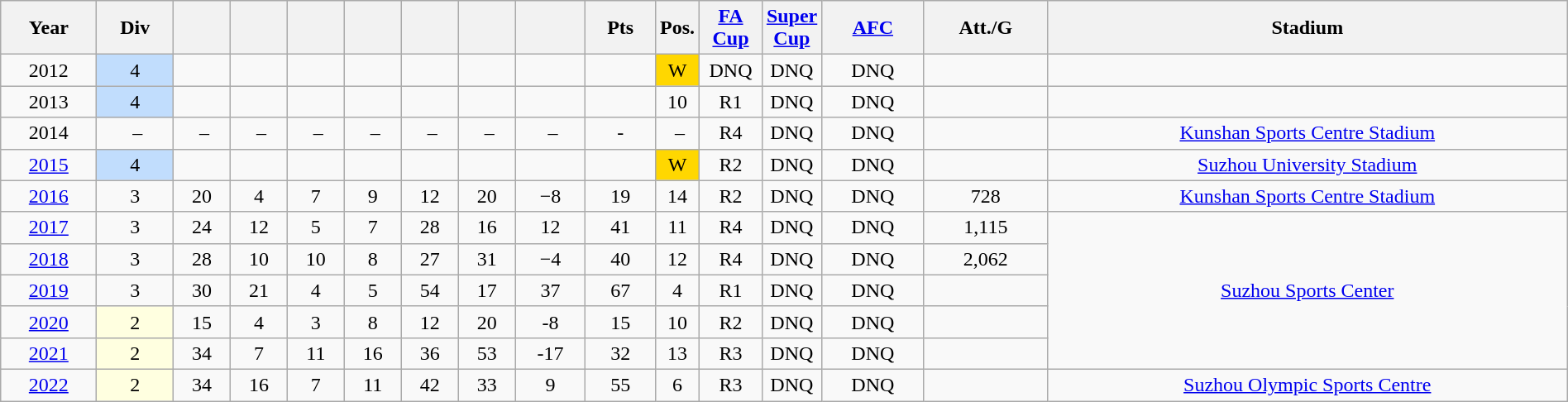<table class="wikitable sortable" width=100% style=text-align:Center>
<tr>
<th>Year</th>
<th>Div</th>
<th></th>
<th></th>
<th></th>
<th></th>
<th></th>
<th></th>
<th></th>
<th>Pts</th>
<th width=2%>Pos.</th>
<th width=4%><a href='#'>FA Cup</a></th>
<th width=2%><a href='#'>Super Cup</a></th>
<th><a href='#'>AFC</a></th>
<th>Att./G</th>
<th>Stadium</th>
</tr>
<tr>
<td>2012</td>
<td bgcolor=#c1ddfd>4</td>
<td></td>
<td></td>
<td></td>
<td></td>
<td></td>
<td></td>
<td></td>
<td></td>
<td bgcolor=#FFD700>W</td>
<td>DNQ</td>
<td>DNQ</td>
<td>DNQ</td>
<td></td>
<td></td>
</tr>
<tr>
<td>2013</td>
<td bgcolor=#c1ddfd>4</td>
<td></td>
<td></td>
<td></td>
<td></td>
<td></td>
<td></td>
<td></td>
<td></td>
<td>10</td>
<td>R1</td>
<td>DNQ</td>
<td>DNQ</td>
<td></td>
<td></td>
</tr>
<tr>
<td>2014</td>
<td> –</td>
<td> –</td>
<td> –</td>
<td> –</td>
<td> –</td>
<td> –</td>
<td> –</td>
<td> –</td>
<td>-</td>
<td> –</td>
<td>R4</td>
<td>DNQ</td>
<td>DNQ</td>
<td></td>
<td><a href='#'>Kunshan Sports Centre Stadium</a></td>
</tr>
<tr>
<td><a href='#'>2015</a></td>
<td bgcolor=#c1ddfd>4</td>
<td></td>
<td></td>
<td></td>
<td></td>
<td></td>
<td></td>
<td></td>
<td></td>
<td bgcolor=#FFD700>W</td>
<td>R2</td>
<td>DNQ</td>
<td>DNQ</td>
<td></td>
<td><a href='#'>Suzhou University Stadium</a></td>
</tr>
<tr>
<td><a href='#'>2016</a></td>
<td>3</td>
<td>20</td>
<td>4</td>
<td>7</td>
<td>9</td>
<td>12</td>
<td>20</td>
<td>−8</td>
<td>19</td>
<td>14</td>
<td>R2</td>
<td>DNQ</td>
<td>DNQ</td>
<td>728</td>
<td><a href='#'>Kunshan Sports Centre Stadium</a></td>
</tr>
<tr>
<td><a href='#'>2017</a></td>
<td>3</td>
<td>24</td>
<td>12</td>
<td>5</td>
<td>7</td>
<td>28</td>
<td>16</td>
<td>12</td>
<td>41</td>
<td>11</td>
<td>R4</td>
<td>DNQ</td>
<td>DNQ</td>
<td>1,115</td>
<td style="text-align:center;" rowspan="5"><a href='#'>Suzhou Sports Center</a></td>
</tr>
<tr>
<td><a href='#'>2018</a></td>
<td>3</td>
<td>28</td>
<td>10</td>
<td>10</td>
<td>8</td>
<td>27</td>
<td>31</td>
<td>−4</td>
<td>40</td>
<td>12</td>
<td>R4</td>
<td>DNQ</td>
<td>DNQ</td>
<td>2,062</td>
</tr>
<tr>
<td><a href='#'>2019</a></td>
<td>3</td>
<td>30</td>
<td>21</td>
<td>4</td>
<td>5</td>
<td>54</td>
<td>17</td>
<td>37</td>
<td>67</td>
<td>4</td>
<td>R1</td>
<td>DNQ</td>
<td>DNQ</td>
<td></td>
</tr>
<tr>
<td><a href='#'>2020</a></td>
<td bgcolor="#FFFFE0">2</td>
<td>15</td>
<td>4</td>
<td>3</td>
<td>8</td>
<td>12</td>
<td>20</td>
<td>-8</td>
<td>15</td>
<td>10</td>
<td>R2</td>
<td>DNQ</td>
<td>DNQ</td>
<td></td>
</tr>
<tr>
<td><a href='#'>2021</a></td>
<td bgcolor="#FFFFE0">2</td>
<td>34</td>
<td>7</td>
<td>11</td>
<td>16</td>
<td>36</td>
<td>53</td>
<td>-17</td>
<td>32</td>
<td>13</td>
<td>R3</td>
<td>DNQ</td>
<td>DNQ</td>
<td></td>
</tr>
<tr>
<td><a href='#'>2022</a></td>
<td bgcolor="#FFFFE0">2</td>
<td>34</td>
<td>16</td>
<td>7</td>
<td>11</td>
<td>42</td>
<td>33</td>
<td>9</td>
<td>55</td>
<td>6</td>
<td>R3</td>
<td>DNQ</td>
<td>DNQ</td>
<td></td>
<td style="text-align:center;" rowspan="5"><a href='#'>Suzhou Olympic Sports Centre</a></td>
</tr>
</table>
